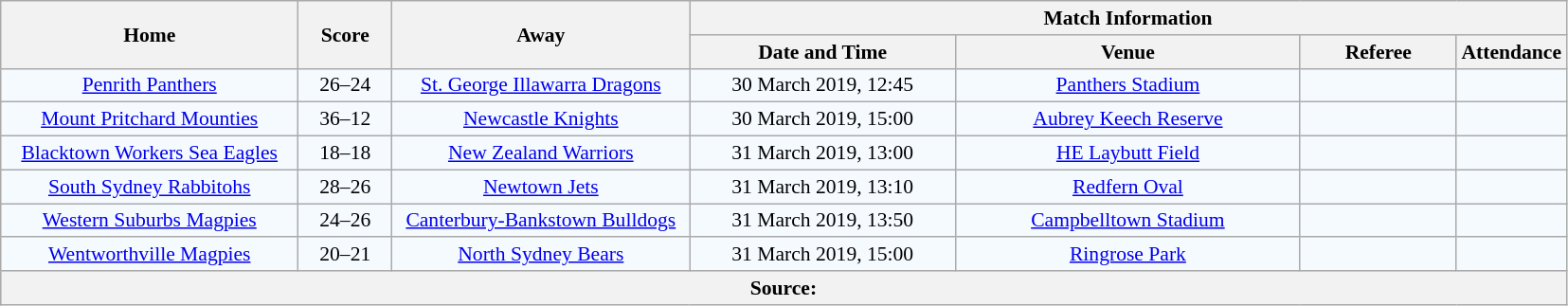<table class="wikitable" style="border-collapse:collapse; font-size:90%; text-align:center;">
<tr>
<th rowspan="2" width="19%">Home</th>
<th rowspan="2" width="6%">Score</th>
<th rowspan="2" width="19%">Away</th>
<th colspan="4">Match Information</th>
</tr>
<tr bgcolor="#CCCCCC">
<th width="17%">Date and Time</th>
<th width="22%">Venue</th>
<th width="10%">Referee</th>
<th width="7%">Attendance</th>
</tr>
<tr bgcolor="#F5FAFF">
<td> <a href='#'>Penrith Panthers</a></td>
<td>26–24</td>
<td> <a href='#'>St. George Illawarra Dragons</a></td>
<td>30 March 2019, 12:45</td>
<td><a href='#'>Panthers Stadium</a></td>
<td></td>
<td></td>
</tr>
<tr bgcolor="#F5FAFF">
<td> <a href='#'>Mount Pritchard Mounties</a></td>
<td>36–12</td>
<td> <a href='#'>Newcastle Knights</a></td>
<td>30 March 2019, 15:00</td>
<td><a href='#'>Aubrey Keech Reserve</a></td>
<td></td>
<td></td>
</tr>
<tr bgcolor="#F5FAFF">
<td> <a href='#'>Blacktown Workers Sea Eagles</a></td>
<td>18–18</td>
<td> <a href='#'>New Zealand Warriors</a></td>
<td>31 March 2019, 13:00</td>
<td><a href='#'>HE Laybutt Field</a></td>
<td></td>
<td></td>
</tr>
<tr bgcolor="#F5FAFF">
<td> <a href='#'>South Sydney Rabbitohs</a></td>
<td>28–26</td>
<td> <a href='#'>Newtown Jets</a></td>
<td>31 March 2019, 13:10</td>
<td><a href='#'>Redfern Oval</a></td>
<td></td>
<td></td>
</tr>
<tr bgcolor="#F5FAFF">
<td> <a href='#'>Western Suburbs Magpies</a></td>
<td>24–26</td>
<td> <a href='#'>Canterbury-Bankstown Bulldogs</a></td>
<td>31 March 2019, 13:50</td>
<td><a href='#'>Campbelltown Stadium</a></td>
<td></td>
<td></td>
</tr>
<tr bgcolor="#F5FAFF">
<td> <a href='#'>Wentworthville Magpies</a></td>
<td>20–21</td>
<td> <a href='#'>North Sydney Bears</a></td>
<td>31 March 2019, 15:00</td>
<td><a href='#'>Ringrose Park</a></td>
<td></td>
<td></td>
</tr>
<tr bgcolor="#C1D8FF">
<th colspan="7">Source:</th>
</tr>
</table>
